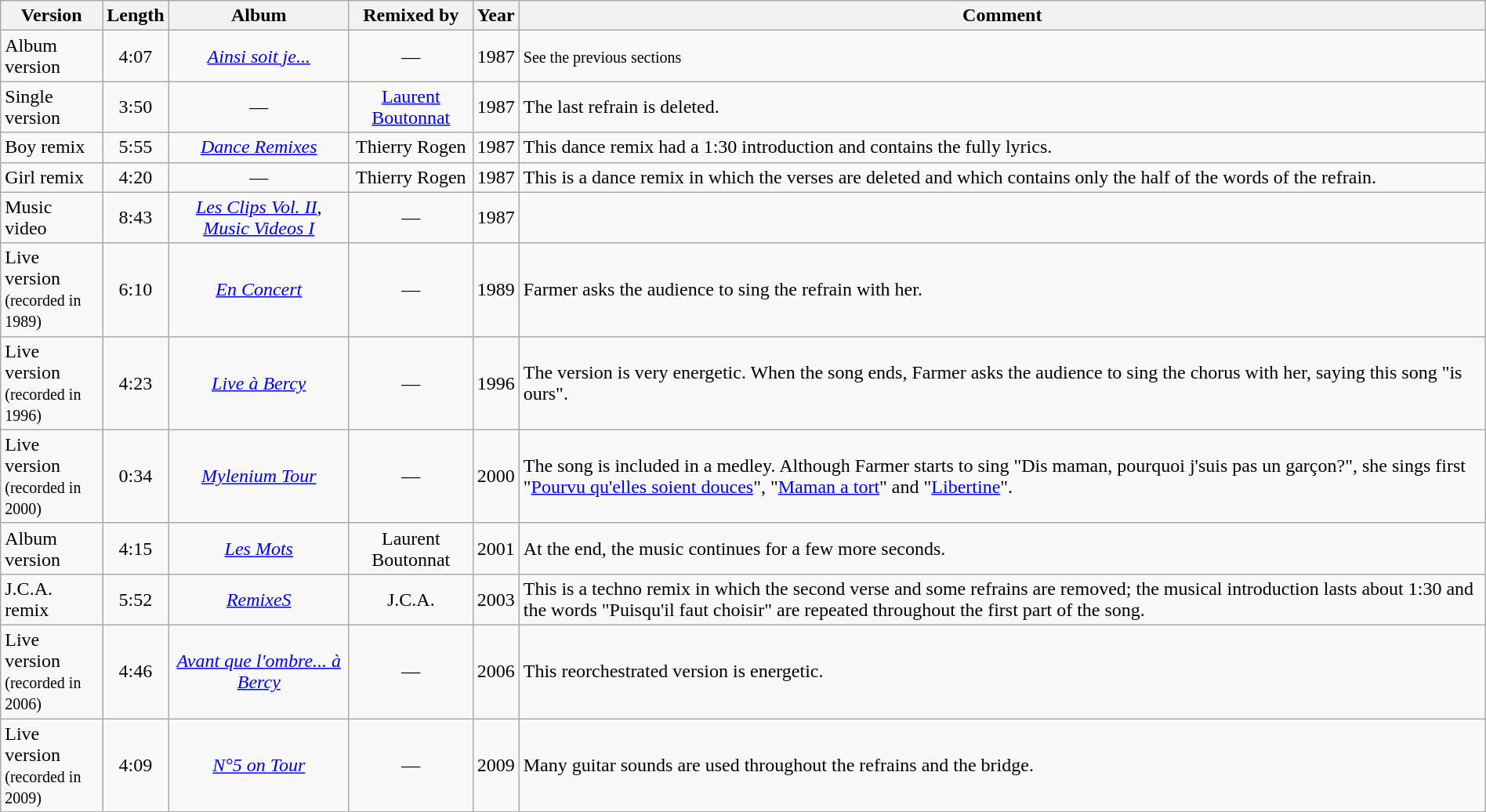<table class="wikitable sortable" style="width:100%;">
<tr>
<th>Version</th>
<th>Length</th>
<th>Album</th>
<th>Remixed by</th>
<th>Year</th>
<th>Comment</th>
</tr>
<tr>
<td>Album version</td>
<td style="text-align:center;">4:07</td>
<td style="text-align:center;"><em><a href='#'>Ainsi soit je...</a></em></td>
<td style="text-align:center;">—</td>
<td style="text-align:center;">1987</td>
<td><small>See the previous sections</small></td>
</tr>
<tr>
<td>Single version</td>
<td style="text-align:center;">3:50</td>
<td style="text-align:center;">—</td>
<td style="text-align:center;"><a href='#'>Laurent Boutonnat</a></td>
<td style="text-align:center;">1987</td>
<td>The last refrain is deleted.</td>
</tr>
<tr>
<td>Boy remix</td>
<td style="text-align:center;">5:55</td>
<td style="text-align:center;"><em><a href='#'>Dance Remixes</a></em></td>
<td style="text-align:center;">Thierry Rogen</td>
<td style="text-align:center;">1987</td>
<td>This dance remix had a 1:30 introduction and contains the fully lyrics.</td>
</tr>
<tr>
<td>Girl remix</td>
<td style="text-align:center;">4:20</td>
<td style="text-align:center;">—</td>
<td style="text-align:center;">Thierry Rogen</td>
<td style="text-align:center;">1987</td>
<td>This is a dance remix in which the verses are deleted and which contains only the half of the words of the refrain.</td>
</tr>
<tr>
<td>Music video</td>
<td style="text-align:center;">8:43</td>
<td style="text-align:center;"><em><a href='#'>Les Clips Vol. II</a></em>, <em><a href='#'>Music Videos I</a></em></td>
<td style="text-align:center;">—</td>
<td style="text-align:center;">1987</td>
<td></td>
</tr>
<tr>
<td>Live version <br> <small>(recorded in 1989)</small></td>
<td style="text-align:center;">6:10</td>
<td style="text-align:center;"><em><a href='#'>En Concert</a></em></td>
<td style="text-align:center;">—</td>
<td style="text-align:center;">1989</td>
<td>Farmer asks the audience to sing the refrain with her.</td>
</tr>
<tr>
<td>Live version <br> <small>(recorded in 1996)</small></td>
<td style="text-align:center;">4:23</td>
<td style="text-align:center;"><em><a href='#'>Live à Bercy</a></em></td>
<td style="text-align:center;">—</td>
<td style="text-align:center;">1996</td>
<td>The version is very energetic. When the song ends, Farmer asks the audience to sing the chorus with her, saying this song "is ours".</td>
</tr>
<tr>
<td>Live version <br> <small>(recorded in 2000)</small></td>
<td style="text-align:center;">0:34</td>
<td style="text-align:center;"><em><a href='#'>Mylenium Tour</a></em></td>
<td style="text-align:center;">—</td>
<td style="text-align:center;">2000</td>
<td>The song is included in a medley. Although Farmer starts to sing "Dis maman, pourquoi j'suis pas un garçon?", she sings first "<a href='#'>Pourvu qu'elles soient douces</a>", "<a href='#'>Maman a tort</a>" and "<a href='#'>Libertine</a>".</td>
</tr>
<tr>
<td>Album version</td>
<td style="text-align:center;">4:15</td>
<td style="text-align:center;"><em><a href='#'>Les Mots</a></em></td>
<td style="text-align:center;">Laurent Boutonnat</td>
<td style="text-align:center;">2001</td>
<td>At the end, the music continues for a few more seconds.</td>
</tr>
<tr>
<td>J.C.A. remix</td>
<td style="text-align:center;">5:52</td>
<td style="text-align:center;"><em><a href='#'>RemixeS</a></em></td>
<td style="text-align:center;">J.C.A.</td>
<td style="text-align:center;">2003</td>
<td>This is a techno remix in which the second verse and some refrains are removed; the musical introduction lasts about 1:30 and the words "Puisqu'il faut choisir" are repeated throughout the first part of the song.</td>
</tr>
<tr>
<td>Live version <br> <small>(recorded in 2006)</small></td>
<td style="text-align:center;">4:46</td>
<td style="text-align:center;"><em><a href='#'>Avant que l'ombre... à Bercy</a></em></td>
<td style="text-align:center;">—</td>
<td style="text-align:center;">2006</td>
<td>This reorchestrated version is energetic.</td>
</tr>
<tr>
<td>Live version <br><small>(recorded in 2009)</small></td>
<td style="text-align:center;">4:09</td>
<td style="text-align:center;"><em><a href='#'>N°5 on Tour</a></em></td>
<td style="text-align:center;">—</td>
<td style="text-align:center;">2009</td>
<td>Many guitar sounds are used throughout the refrains and the bridge.</td>
</tr>
</table>
